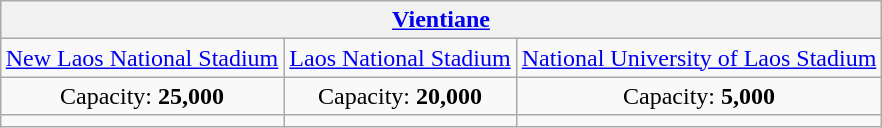<table class="wikitable" style="margin:1em auto; text-align:center">
<tr>
<th colspan=3> <a href='#'>Vientiane</a></th>
</tr>
<tr>
<td><a href='#'>New Laos National Stadium</a></td>
<td><a href='#'>Laos National Stadium</a></td>
<td><a href='#'>National University of Laos Stadium</a></td>
</tr>
<tr>
<td>Capacity: <strong>25,000</strong></td>
<td>Capacity: <strong>20,000</strong></td>
<td>Capacity: <strong>5,000</strong></td>
</tr>
<tr>
<td></td>
<td></td>
<td></td>
</tr>
</table>
